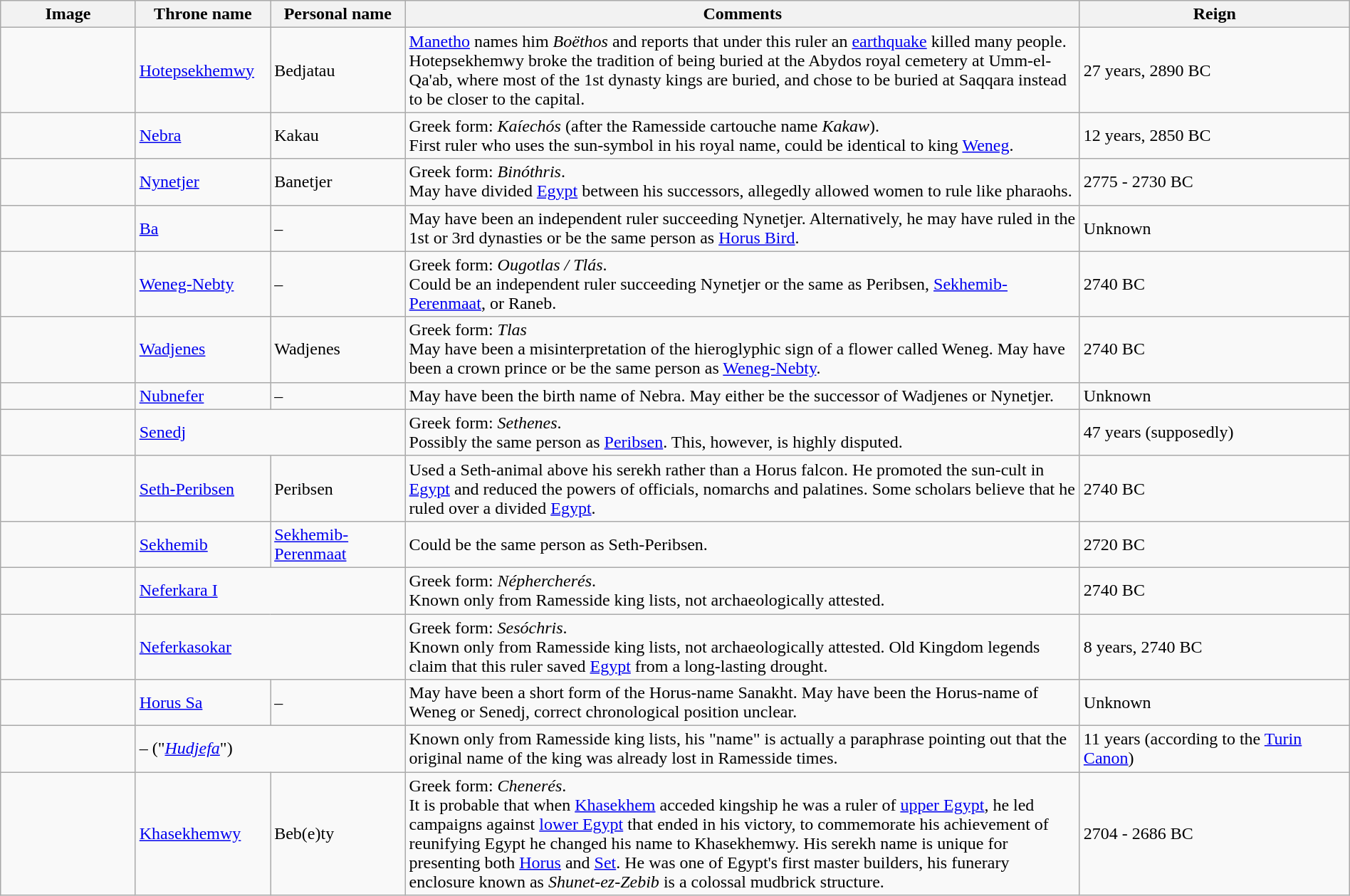<table class="wikitable" width="100%">
<tr>
<th width="10%">Image</th>
<th width="10%">Throne name</th>
<th width="10%">Personal name</th>
<th width="50%">Comments</th>
<th width="20%">Reign</th>
</tr>
<tr>
<td></td>
<td><a href='#'>Hotepsekhemwy</a></td>
<td>Bedjatau</td>
<td><a href='#'>Manetho</a> names him <em>Boëthos</em> and reports that under this ruler an <a href='#'>earthquake</a> killed many people. Hotepsekhemwy broke the tradition of being buried at the Abydos royal cemetery at Umm-el-Qa'ab, where most of the 1st dynasty kings are buried, and chose to be buried at Saqqara instead to be closer to the capital.</td>
<td>27 years,  2890 BC</td>
</tr>
<tr>
<td></td>
<td><a href='#'>Nebra</a></td>
<td>Kakau</td>
<td>Greek form: <em>Kaíechós</em> (after the Ramesside cartouche name <em>Kakaw</em>).<br>First ruler who uses the sun-symbol in his royal name, could be identical to king <a href='#'>Weneg</a>.</td>
<td>12 years,  2850 BC</td>
</tr>
<tr>
<td></td>
<td><a href='#'>Nynetjer</a></td>
<td>Banetjer</td>
<td>Greek form: <em>Binóthris</em>.<br>May have divided <a href='#'>Egypt</a> between his successors, allegedly allowed women to rule like pharaohs.</td>
<td> 2775 -  2730 BC</td>
</tr>
<tr>
<td></td>
<td><a href='#'>Ba</a></td>
<td>–</td>
<td>May have been an independent ruler succeeding Nynetjer. Alternatively, he may have ruled in the 1st or 3rd dynasties or be the same person as <a href='#'>Horus Bird</a>.</td>
<td>Unknown</td>
</tr>
<tr>
<td></td>
<td><a href='#'>Weneg-Nebty</a></td>
<td>–</td>
<td>Greek form: <em>Ougotlas / Tlás</em>.<br>Could be an independent ruler succeeding Nynetjer or the same as Peribsen, <a href='#'>Sekhemib-Perenmaat</a>, or Raneb.</td>
<td> 2740 BC</td>
</tr>
<tr>
<td></td>
<td><a href='#'>Wadjenes</a></td>
<td>Wadjenes</td>
<td>Greek form: <em>Tlas</em><br>May have been a misinterpretation of the hieroglyphic sign of a flower called Weneg. May have been a crown prince or be the same person as <a href='#'>Weneg-Nebty</a>.</td>
<td> 2740 BC</td>
</tr>
<tr>
<td></td>
<td><a href='#'>Nubnefer</a></td>
<td>–</td>
<td>May have been the birth name of Nebra. May either be the successor of Wadjenes or Nynetjer.</td>
<td>Unknown</td>
</tr>
<tr>
<td></td>
<td colspan="2"><a href='#'>Senedj</a></td>
<td>Greek form: <em>Sethenes</em>.<br>Possibly the same person as <a href='#'>Peribsen</a>. This, however, is highly disputed.</td>
<td>47 years (supposedly)</td>
</tr>
<tr>
<td></td>
<td><a href='#'>Seth-Peribsen</a></td>
<td>Peribsen</td>
<td>Used a Seth-animal above his serekh rather than a Horus falcon. He promoted the sun-cult in <a href='#'>Egypt</a> and reduced the powers of officials, nomarchs and palatines. Some scholars believe that he ruled over a divided <a href='#'>Egypt</a>.</td>
<td> 2740 BC</td>
</tr>
<tr>
<td></td>
<td><a href='#'>Sekhemib</a></td>
<td><a href='#'>Sekhemib-Perenmaat</a></td>
<td>Could be the same person as Seth-Peribsen.</td>
<td> 2720 BC</td>
</tr>
<tr>
<td></td>
<td colspan="2"><a href='#'>Neferkara I</a></td>
<td>Greek form: <em>Néphercherés</em>.<br>Known only from Ramesside king lists, not archaeologically attested.</td>
<td> 2740 BC</td>
</tr>
<tr>
<td></td>
<td colspan=2""><a href='#'>Neferkasokar</a></td>
<td>Greek form: <em>Sesóchris</em>.<br>Known only from Ramesside king lists, not archaeologically attested. Old Kingdom legends claim that this ruler saved <a href='#'>Egypt</a> from a long-lasting drought.</td>
<td>8 years,  2740 BC</td>
</tr>
<tr>
<td></td>
<td><a href='#'>Horus Sa</a></td>
<td>–</td>
<td>May have been a short form of the Horus-name Sanakht. May have been the Horus-name of Weneg or Senedj, correct chronological position unclear.</td>
<td>Unknown</td>
</tr>
<tr>
<td></td>
<td colspan="2">– ("<em><a href='#'>Hudjefa</a></em>")</td>
<td>Known only from Ramesside king lists, his "name" is actually a paraphrase pointing out that the original name of the king was already lost in Ramesside times.</td>
<td>11 years (according to the <a href='#'>Turin Canon</a>)</td>
</tr>
<tr>
<td></td>
<td><a href='#'>Khasekhemwy</a></td>
<td>Beb(e)ty</td>
<td>Greek form: <em>Chenerés</em>.<br>It is probable that when <a href='#'>Khasekhem</a> acceded kingship he was a ruler of <a href='#'>upper Egypt</a>, he led campaigns against <a href='#'>lower Egypt</a> that ended in his victory, to commemorate his achievement of reunifying Egypt he changed his name to Khasekhemwy. His serekh name is unique for presenting both <a href='#'>Horus</a> and <a href='#'>Set</a>. He was one of Egypt's first master builders, his funerary enclosure known as <em>Shunet-ez-Zebib</em> is a colossal mudbrick structure.</td>
<td> 2704 -  2686 BC</td>
</tr>
</table>
